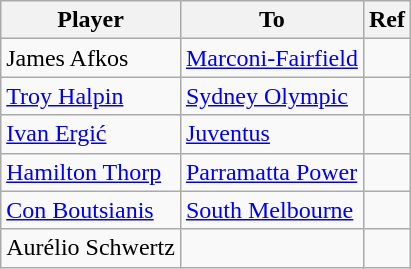<table class="wikitable sortable">
<tr>
<th>Player</th>
<th>To</th>
<th>Ref</th>
</tr>
<tr>
<td> James Afkos</td>
<td><a href='#'>Marconi-Fairfield</a></td>
<td></td>
</tr>
<tr>
<td> <a href='#'>Troy Halpin</a></td>
<td><a href='#'>Sydney Olympic</a></td>
<td></td>
</tr>
<tr>
<td> <a href='#'>Ivan Ergić</a></td>
<td><a href='#'>Juventus</a></td>
<td></td>
</tr>
<tr>
<td> <a href='#'>Hamilton Thorp</a></td>
<td><a href='#'>Parramatta Power</a></td>
<td></td>
</tr>
<tr>
<td> <a href='#'>Con Boutsianis</a></td>
<td><a href='#'>South Melbourne</a></td>
<td></td>
</tr>
<tr>
<td> Aurélio Schwertz</td>
<td></td>
<td></td>
</tr>
</table>
